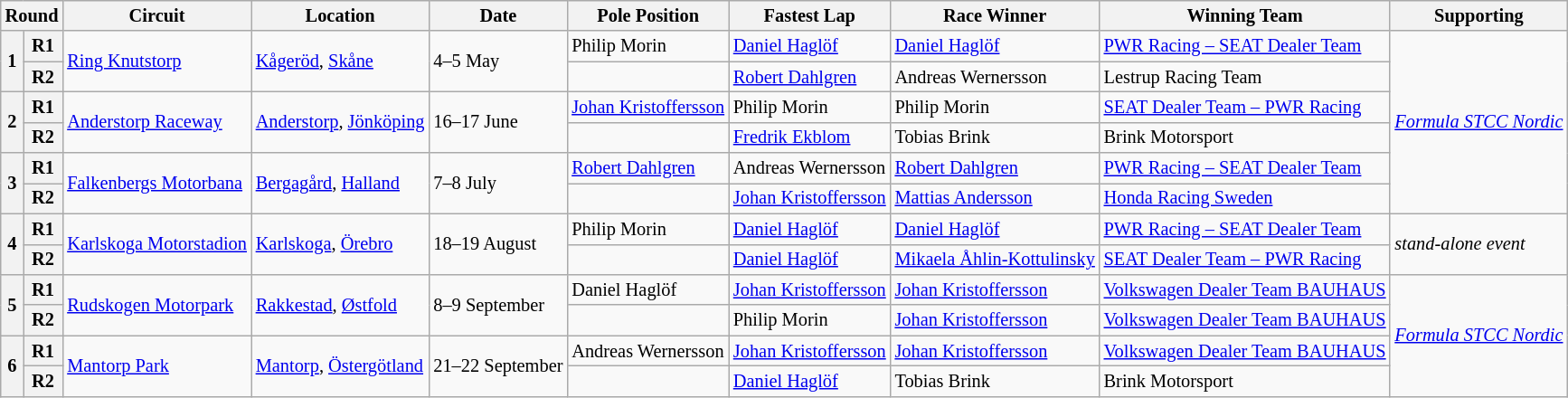<table class="wikitable" style="font-size: 85%">
<tr>
<th colspan="2">Round</th>
<th>Circuit</th>
<th>Location</th>
<th>Date</th>
<th>Pole Position</th>
<th>Fastest Lap</th>
<th>Race Winner</th>
<th>Winning Team</th>
<th>Supporting</th>
</tr>
<tr>
<th rowspan="2">1</th>
<th>R1</th>
<td rowspan="2"> <a href='#'>Ring Knutstorp</a></td>
<td rowspan="2"><a href='#'>Kågeröd</a>, <a href='#'>Skåne</a></td>
<td rowspan="2">4–5 May</td>
<td> Philip Morin</td>
<td> <a href='#'>Daniel Haglöf</a></td>
<td> <a href='#'>Daniel Haglöf</a></td>
<td> <a href='#'>PWR Racing – SEAT Dealer Team</a></td>
<td rowspan="6"><a href='#'><em>Formula STCC Nordic</em></a></td>
</tr>
<tr>
<th>R2</th>
<td></td>
<td> <a href='#'>Robert Dahlgren</a></td>
<td> Andreas Wernersson</td>
<td> Lestrup Racing Team</td>
</tr>
<tr>
<th rowspan="2">2</th>
<th>R1</th>
<td rowspan="2"> <a href='#'>Anderstorp Raceway</a></td>
<td rowspan="2"><a href='#'>Anderstorp</a>, <a href='#'>Jönköping</a></td>
<td rowspan="2">16–17 June</td>
<td> <a href='#'>Johan Kristoffersson</a></td>
<td> Philip Morin</td>
<td> Philip Morin</td>
<td> <a href='#'>SEAT Dealer Team – PWR Racing</a></td>
</tr>
<tr>
<th>R2</th>
<td></td>
<td> <a href='#'>Fredrik Ekblom</a></td>
<td> Tobias Brink</td>
<td> Brink Motorsport</td>
</tr>
<tr>
<th rowspan="2">3</th>
<th>R1</th>
<td rowspan="2"> <a href='#'>Falkenbergs Motorbana</a></td>
<td rowspan="2"><a href='#'>Bergagård</a>, <a href='#'>Halland</a></td>
<td rowspan="2">7–8 July</td>
<td> <a href='#'>Robert Dahlgren</a></td>
<td> Andreas Wernersson</td>
<td> <a href='#'>Robert Dahlgren</a></td>
<td> <a href='#'>PWR Racing – SEAT Dealer Team</a></td>
</tr>
<tr>
<th>R2</th>
<td></td>
<td> <a href='#'>Johan Kristoffersson</a></td>
<td> <a href='#'>Mattias Andersson</a></td>
<td> <a href='#'>Honda Racing Sweden</a></td>
</tr>
<tr>
<th rowspan="2">4</th>
<th>R1</th>
<td rowspan="2"> <a href='#'>Karlskoga Motorstadion</a></td>
<td rowspan="2"><a href='#'>Karlskoga</a>, <a href='#'>Örebro</a></td>
<td rowspan="2">18–19 August</td>
<td> Philip Morin</td>
<td> <a href='#'>Daniel Haglöf</a></td>
<td> <a href='#'>Daniel Haglöf</a></td>
<td> <a href='#'>PWR Racing – SEAT Dealer Team</a></td>
<td rowspan="2"><em>stand-alone event</em></td>
</tr>
<tr>
<th>R2</th>
<td></td>
<td> <a href='#'>Daniel Haglöf</a></td>
<td> <a href='#'>Mikaela Åhlin-Kottulinsky</a></td>
<td> <a href='#'>SEAT Dealer Team – PWR Racing</a></td>
</tr>
<tr>
<th rowspan="2">5</th>
<th>R1</th>
<td rowspan="2"> <a href='#'>Rudskogen Motorpark</a></td>
<td rowspan="2"><a href='#'>Rakkestad</a>, <a href='#'>Østfold</a></td>
<td rowspan="2">8–9 September</td>
<td> Daniel Haglöf</td>
<td> <a href='#'>Johan Kristoffersson</a></td>
<td> <a href='#'>Johan Kristoffersson</a></td>
<td> <a href='#'>Volkswagen Dealer Team BAUHAUS</a></td>
<td rowspan="4"><a href='#'><em>Formula STCC Nordic</em></a></td>
</tr>
<tr>
<th>R2</th>
<td></td>
<td> Philip Morin</td>
<td> <a href='#'>Johan Kristoffersson</a></td>
<td> <a href='#'>Volkswagen Dealer Team BAUHAUS</a></td>
</tr>
<tr>
<th rowspan="2">6</th>
<th>R1</th>
<td rowspan="2"> <a href='#'>Mantorp Park</a></td>
<td rowspan="2"><a href='#'>Mantorp</a>, <a href='#'>Östergötland</a></td>
<td rowspan="2">21–22 September</td>
<td> Andreas Wernersson</td>
<td> <a href='#'>Johan Kristoffersson</a></td>
<td> <a href='#'>Johan Kristoffersson</a></td>
<td> <a href='#'>Volkswagen Dealer Team BAUHAUS</a></td>
</tr>
<tr>
<th>R2</th>
<td></td>
<td> <a href='#'>Daniel Haglöf</a></td>
<td> Tobias Brink</td>
<td> Brink Motorsport</td>
</tr>
</table>
